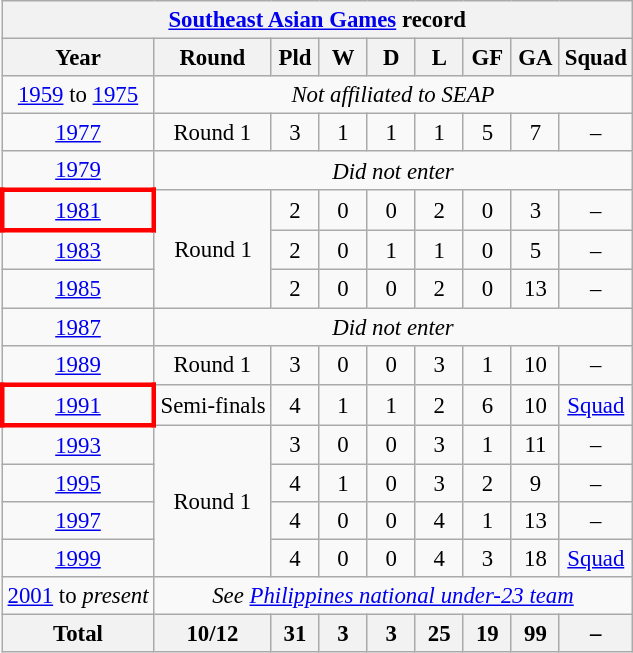<table class="wikitable collapsible collapsed" style="text-align: center; font-size:95%;">
<tr>
<th colspan=9 "><a href='#'>Southeast Asian Games</a> record</th>
</tr>
<tr>
<th>Year</th>
<th>Round</th>
<th width=25>Pld</th>
<th width=25>W</th>
<th width=25>D</th>
<th width=25>L</th>
<th width=25>GF</th>
<th width=25>GA</th>
<th width=25>Squad</th>
</tr>
<tr>
<td><a href='#'>1959</a> to <a href='#'>1975</a></td>
<td colspan=8><em>Not affiliated to SEAP</em></td>
</tr>
<tr>
<td> <a href='#'>1977</a></td>
<td>Round 1</td>
<td>3</td>
<td>1</td>
<td>1</td>
<td>1</td>
<td>5</td>
<td>7</td>
<td>–</td>
</tr>
<tr>
<td> <a href='#'>1979</a></td>
<td colspan=8><em>Did not enter</em></td>
</tr>
<tr>
<td style="border: 3px solid red"> <a href='#'>1981</a></td>
<td rowspan=3>Round 1</td>
<td>2</td>
<td>0</td>
<td>0</td>
<td>2</td>
<td>0</td>
<td>3</td>
<td>–</td>
</tr>
<tr>
<td> <a href='#'>1983</a></td>
<td>2</td>
<td>0</td>
<td>1</td>
<td>1</td>
<td>0</td>
<td>5</td>
<td>–</td>
</tr>
<tr>
<td> <a href='#'>1985</a></td>
<td>2</td>
<td>0</td>
<td>0</td>
<td>2</td>
<td>0</td>
<td>13</td>
<td>–</td>
</tr>
<tr>
<td> <a href='#'>1987</a></td>
<td colspan=8><em>Did not enter</em></td>
</tr>
<tr>
<td> <a href='#'>1989</a></td>
<td>Round 1</td>
<td>3</td>
<td>0</td>
<td>0</td>
<td>3</td>
<td>1</td>
<td>10</td>
<td>–</td>
</tr>
<tr>
<td style="border: 3px solid red"> <a href='#'>1991</a></td>
<td>Semi-finals</td>
<td>4</td>
<td>1</td>
<td>1</td>
<td>2</td>
<td>6</td>
<td>10</td>
<td><a href='#'>Squad</a></td>
</tr>
<tr>
<td> <a href='#'>1993</a></td>
<td rowspan="4">Round 1</td>
<td>3</td>
<td>0</td>
<td>0</td>
<td>3</td>
<td>1</td>
<td>11</td>
<td>–</td>
</tr>
<tr>
<td> <a href='#'>1995</a></td>
<td>4</td>
<td>1</td>
<td>0</td>
<td>3</td>
<td>2</td>
<td>9</td>
<td>–</td>
</tr>
<tr>
<td> <a href='#'>1997</a></td>
<td>4</td>
<td>0</td>
<td>0</td>
<td>4</td>
<td>1</td>
<td>13</td>
<td>–</td>
</tr>
<tr>
<td> <a href='#'>1999</a></td>
<td>4</td>
<td>0</td>
<td>0</td>
<td>4</td>
<td>3</td>
<td>18</td>
<td><a href='#'>Squad</a></td>
</tr>
<tr>
<td><a href='#'>2001</a> to <em>present</em></td>
<td colspan=8><em>See <a href='#'>Philippines national under-23 team</a></em></td>
</tr>
<tr>
<th><strong>Total</strong></th>
<th>10/12</th>
<th>31</th>
<th>3</th>
<th>3</th>
<th>25</th>
<th>19</th>
<th>99</th>
<th>–</th>
</tr>
</table>
